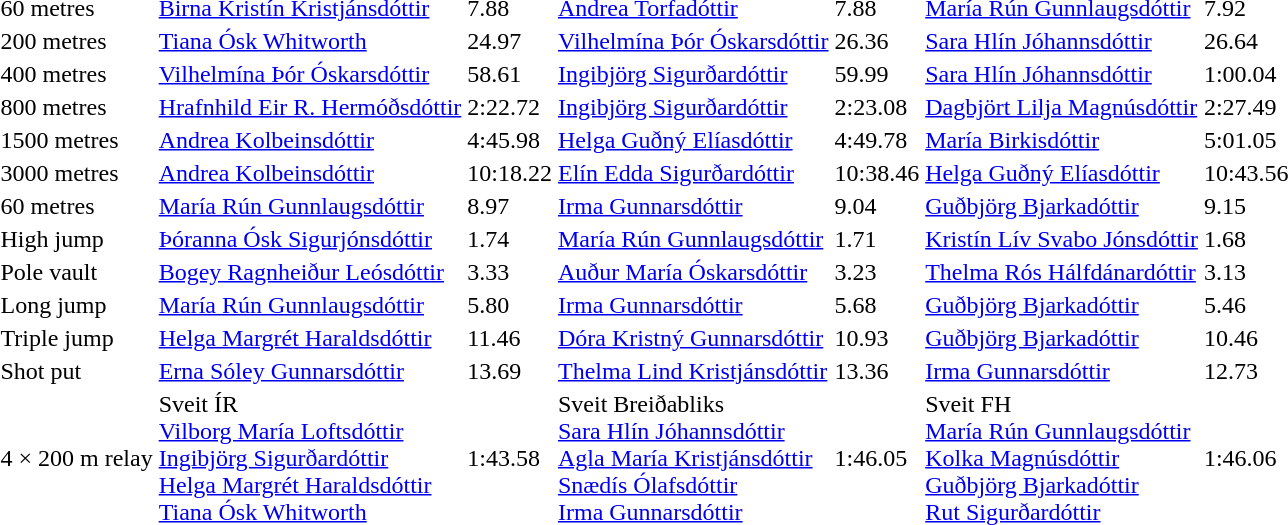<table>
<tr>
<td>60 metres</td>
<td><a href='#'>Birna Kristín Kristjánsdóttir</a></td>
<td>7.88</td>
<td><a href='#'>Andrea Torfadóttir</a></td>
<td>7.88</td>
<td><a href='#'>María Rún Gunnlaugsdóttir</a></td>
<td>7.92</td>
</tr>
<tr>
<td>200 metres</td>
<td><a href='#'>Tiana Ósk Whitworth</a></td>
<td>24.97</td>
<td><a href='#'>Vilhelmína Þór Óskarsdóttir</a></td>
<td>26.36</td>
<td><a href='#'>Sara Hlín Jóhannsdóttir</a></td>
<td>26.64</td>
</tr>
<tr>
<td>400 metres</td>
<td><a href='#'>Vilhelmína Þór Óskarsdóttir</a></td>
<td>58.61</td>
<td><a href='#'>Ingibjörg Sigurðardóttir</a></td>
<td>59.99</td>
<td><a href='#'>Sara Hlín Jóhannsdóttir</a></td>
<td>1:00.04</td>
</tr>
<tr>
<td>800 metres</td>
<td><a href='#'>Hrafnhild Eir R. Hermóðsdóttir</a></td>
<td>2:22.72</td>
<td><a href='#'>Ingibjörg Sigurðardóttir</a></td>
<td>2:23.08</td>
<td><a href='#'>Dagbjört Lilja Magnúsdóttir</a></td>
<td>2:27.49</td>
</tr>
<tr>
<td>1500 metres</td>
<td><a href='#'>Andrea Kolbeinsdóttir</a></td>
<td>4:45.98</td>
<td><a href='#'>Helga Guðný Elíasdóttir</a></td>
<td>4:49.78</td>
<td><a href='#'>María Birkisdóttir</a></td>
<td>5:01.05</td>
</tr>
<tr>
<td>3000 metres</td>
<td><a href='#'>Andrea Kolbeinsdóttir</a></td>
<td>10:18.22</td>
<td><a href='#'>Elín Edda Sigurðardóttir</a></td>
<td>10:38.46</td>
<td><a href='#'>Helga Guðný Elíasdóttir</a></td>
<td>10:43.56</td>
</tr>
<tr>
<td>60 metres</td>
<td><a href='#'>María Rún Gunnlaugsdóttir</a></td>
<td>8.97</td>
<td><a href='#'>Irma Gunnarsdóttir</a></td>
<td>9.04</td>
<td><a href='#'>Guðbjörg Bjarkadóttir</a></td>
<td>9.15</td>
</tr>
<tr>
<td>High jump</td>
<td><a href='#'>Þóranna Ósk Sigurjónsdóttir</a></td>
<td>1.74</td>
<td><a href='#'>María Rún Gunnlaugsdóttir</a></td>
<td>1.71</td>
<td><a href='#'>Kristín Lív Svabo Jónsdóttir</a></td>
<td>1.68</td>
</tr>
<tr>
<td>Pole vault</td>
<td><a href='#'>Bogey Ragnheiður Leósdóttir</a></td>
<td>3.33</td>
<td><a href='#'>Auður María Óskarsdóttir</a></td>
<td>3.23</td>
<td><a href='#'>Thelma Rós Hálfdánardóttir</a></td>
<td>3.13</td>
</tr>
<tr>
<td>Long jump</td>
<td><a href='#'>María Rún Gunnlaugsdóttir</a></td>
<td>5.80</td>
<td><a href='#'>Irma Gunnarsdóttir</a></td>
<td>5.68</td>
<td><a href='#'>Guðbjörg Bjarkadóttir</a></td>
<td>5.46</td>
</tr>
<tr>
<td>Triple jump</td>
<td><a href='#'>Helga Margrét Haraldsdóttir</a></td>
<td>11.46</td>
<td><a href='#'>Dóra Kristný Gunnarsdóttir</a></td>
<td>10.93</td>
<td><a href='#'>Guðbjörg Bjarkadóttir</a></td>
<td>10.46</td>
</tr>
<tr>
<td>Shot put</td>
<td><a href='#'>Erna Sóley Gunnarsdóttir</a></td>
<td>13.69</td>
<td><a href='#'>Thelma Lind Kristjánsdóttir</a></td>
<td>13.36</td>
<td><a href='#'>Irma Gunnarsdóttir</a></td>
<td>12.73</td>
</tr>
<tr>
<td>4 × 200 m relay</td>
<td>Sveit ÍR <br><a href='#'>Vilborg María Loftsdóttir</a><br><a href='#'>Ingibjörg Sigurðardóttir</a><br><a href='#'>Helga Margrét Haraldsdóttir</a><br><a href='#'>Tiana Ósk Whitworth</a></td>
<td>1:43.58</td>
<td>Sveit Breiðabliks <br><a href='#'>Sara Hlín Jóhannsdóttir</a><br><a href='#'>Agla María Kristjánsdóttir</a><br><a href='#'>Snædís Ólafsdóttir</a><br><a href='#'>Irma Gunnarsdóttir</a></td>
<td>1:46.05</td>
<td>Sveit FH <br><a href='#'>María Rún Gunnlaugsdóttir</a><br><a href='#'>Kolka Magnúsdóttir</a><br><a href='#'>Guðbjörg Bjarkadóttir</a><br><a href='#'>Rut Sigurðardóttir</a></td>
<td>1:46.06</td>
</tr>
</table>
